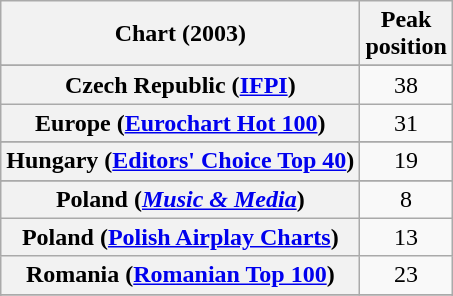<table class="wikitable sortable plainrowheaders" style="text-align:center">
<tr>
<th>Chart (2003)</th>
<th>Peak<br>position</th>
</tr>
<tr>
</tr>
<tr>
</tr>
<tr>
</tr>
<tr>
</tr>
<tr>
<th scope="row">Czech Republic (<a href='#'>IFPI</a>)</th>
<td>38</td>
</tr>
<tr>
<th scope="row">Europe (<a href='#'>Eurochart Hot 100</a>)</th>
<td>31</td>
</tr>
<tr>
</tr>
<tr>
</tr>
<tr>
<th scope="row">Hungary (<a href='#'>Editors' Choice Top 40</a>)</th>
<td>19</td>
</tr>
<tr>
</tr>
<tr>
</tr>
<tr>
</tr>
<tr>
</tr>
<tr>
</tr>
<tr>
<th scope="row">Poland (<em><a href='#'>Music & Media</a></em>)</th>
<td>8</td>
</tr>
<tr>
<th scope="row">Poland (<a href='#'>Polish Airplay Charts</a>)</th>
<td>13</td>
</tr>
<tr>
<th scope="row">Romania (<a href='#'>Romanian Top 100</a>)</th>
<td>23</td>
</tr>
<tr>
</tr>
<tr>
</tr>
<tr>
</tr>
<tr>
</tr>
<tr>
</tr>
<tr>
</tr>
<tr>
</tr>
</table>
